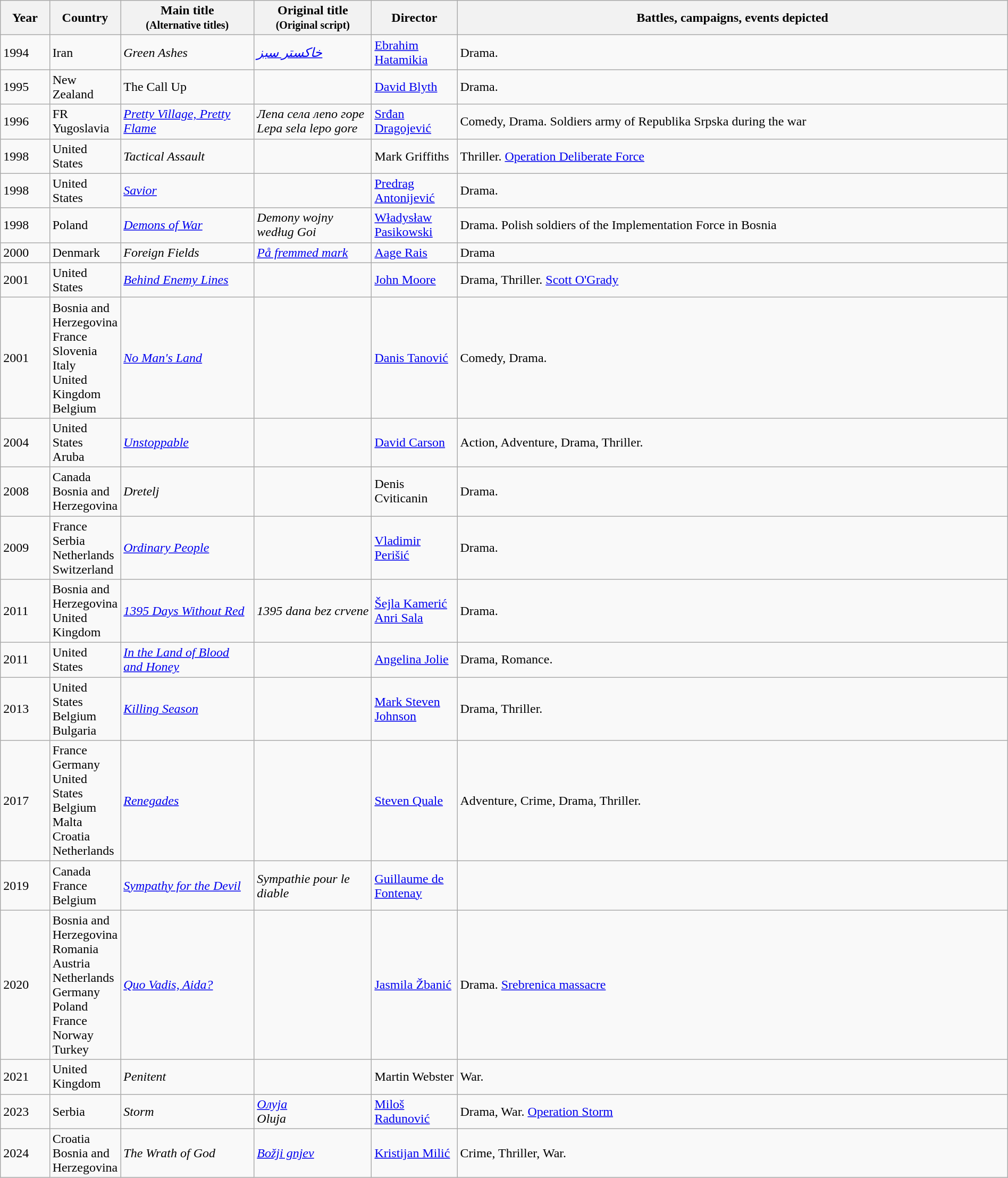<table class="wikitable sortable" style="width:100%;">
<tr>
<th class="unsortable">Year</th>
<th width= 80>Country</th>
<th width=160>Main title<br><small>(Alternative titles)</small></th>
<th width=140>Original title<br><small>(Original script)</small></th>
<th width=100>Director</th>
<th class="unsortable">Battles, campaigns, events depicted</th>
</tr>
<tr>
<td>1994</td>
<td>Iran</td>
<td><em>Green Ashes</em></td>
<td><em><a href='#'>خاکستر سبز</a></em></td>
<td><a href='#'>Ebrahim Hatamikia</a></td>
<td>Drama.</td>
</tr>
<tr>
<td>1995</td>
<td>New Zealand</td>
<td>The Call Up</td>
<td></td>
<td><a href='#'>David Blyth</a></td>
<td>Drama.</td>
</tr>
<tr>
<td>1996</td>
<td>FR Yugoslavia</td>
<td><em><a href='#'>Pretty Village, Pretty Flame</a></em></td>
<td><em>Лепа села лепо горе</em><br><em>Lepa sela lepo gore</em></td>
<td><a href='#'>Srđan Dragojević</a></td>
<td>Comedy, Drama. Soldiers army of Republika Srpska during the war</td>
</tr>
<tr>
<td>1998</td>
<td>United States</td>
<td><em>Tactical Assault</em></td>
<td></td>
<td>Mark Griffiths</td>
<td>Thriller. <a href='#'>Operation Deliberate Force</a></td>
</tr>
<tr>
<td>1998</td>
<td>United States</td>
<td><em><a href='#'>Savior</a></em></td>
<td></td>
<td><a href='#'>Predrag Antonijević</a></td>
<td>Drama.</td>
</tr>
<tr>
<td>1998</td>
<td>Poland</td>
<td><em><a href='#'>Demons of War</a></em></td>
<td><em>Demony wojny według Goi</em></td>
<td><a href='#'>Władysław Pasikowski</a></td>
<td>Drama. Polish soldiers of the Implementation Force in Bosnia</td>
</tr>
<tr>
<td>2000</td>
<td>Denmark</td>
<td><em>Foreign Fields</em></td>
<td><em><a href='#'>På fremmed mark</a></em></td>
<td><a href='#'>Aage Rais</a></td>
<td>Drama</td>
</tr>
<tr>
<td>2001</td>
<td>United States</td>
<td><em><a href='#'>Behind Enemy Lines</a></em></td>
<td></td>
<td><a href='#'>John Moore</a></td>
<td>Drama, Thriller. <a href='#'>Scott O'Grady</a></td>
</tr>
<tr>
<td>2001</td>
<td>Bosnia and Herzegovina<br>France<br>Slovenia<br>Italy<br>United Kingdom<br>Belgium</td>
<td><em><a href='#'>No Man's Land</a></em></td>
<td></td>
<td><a href='#'>Danis Tanović</a></td>
<td>Comedy, Drama.</td>
</tr>
<tr>
<td>2004</td>
<td>United States<br>Aruba</td>
<td><em><a href='#'>Unstoppable</a></em></td>
<td></td>
<td><a href='#'>David Carson</a></td>
<td>Action, Adventure, Drama, Thriller.</td>
</tr>
<tr>
<td>2008</td>
<td>Canada<br>Bosnia and Herzegovina</td>
<td><em>Dretelj</em></td>
<td></td>
<td>Denis Cviticanin</td>
<td>Drama.</td>
</tr>
<tr>
<td>2009</td>
<td>France<br>Serbia<br>Netherlands<br>Switzerland</td>
<td><em><a href='#'>Ordinary People</a></em></td>
<td></td>
<td><a href='#'>Vladimir Perišić</a></td>
<td>Drama.</td>
</tr>
<tr>
<td>2011</td>
<td>Bosnia and Herzegovina<br>United Kingdom</td>
<td><em><a href='#'>1395 Days Without Red</a></em></td>
<td><em>1395 dana bez crvene</em></td>
<td><a href='#'>Šejla Kamerić</a><br><a href='#'>Anri Sala</a></td>
<td>Drama.</td>
</tr>
<tr>
<td>2011</td>
<td>United States</td>
<td><em><a href='#'>In the Land of Blood and Honey</a></em></td>
<td></td>
<td><a href='#'>Angelina Jolie</a></td>
<td>Drama, Romance.</td>
</tr>
<tr>
<td>2013</td>
<td>United States<br>Belgium<br>Bulgaria</td>
<td><em><a href='#'>Killing Season</a></em></td>
<td></td>
<td><a href='#'>Mark Steven Johnson</a></td>
<td>Drama, Thriller.</td>
</tr>
<tr>
<td>2017</td>
<td>France<br>Germany<br>United States<br>Belgium<br>Malta<br>Croatia<br>Netherlands</td>
<td><em><a href='#'>Renegades</a></em></td>
<td></td>
<td><a href='#'>Steven Quale</a></td>
<td>Adventure, Crime, Drama, Thriller.</td>
</tr>
<tr>
<td>2019</td>
<td>Canada<br>France<br>Belgium</td>
<td><em><a href='#'>Sympathy for the Devil</a></em></td>
<td><em>Sympathie pour le diable</em></td>
<td><a href='#'>Guillaume de Fontenay</a></td>
<td></td>
</tr>
<tr>
<td>2020</td>
<td>Bosnia and Herzegovina<br>Romania<br>Austria<br>Netherlands<br>Germany<br>Poland<br>France<br>Norway<br>Turkey</td>
<td><em><a href='#'>Quo Vadis, Aida?</a></em></td>
<td></td>
<td><a href='#'>Jasmila Žbanić</a></td>
<td>Drama. <a href='#'>Srebrenica massacre</a></td>
</tr>
<tr>
<td>2021</td>
<td>United Kingdom</td>
<td><em>Penitent</em></td>
<td></td>
<td>Martin Webster</td>
<td>War.</td>
</tr>
<tr>
<td>2023</td>
<td>Serbia</td>
<td><em>Storm</em></td>
<td><em><a href='#'>Олуја</a></em><br><em>Oluja</em></td>
<td><a href='#'>Miloš Radunović</a></td>
<td>Drama, War. <a href='#'>Operation Storm</a></td>
</tr>
<tr>
<td>2024</td>
<td>Croatia<br>Bosnia and Herzegovina</td>
<td><em>The Wrath of God</em></td>
<td><em><a href='#'>Božji gnjev</a></em></td>
<td><a href='#'>Kristijan Milić</a></td>
<td>Crime, Thriller, War.</td>
</tr>
</table>
